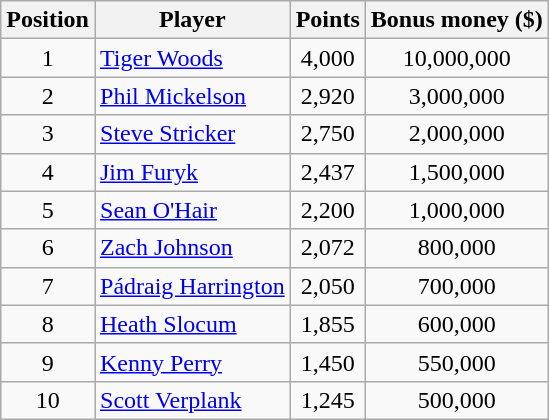<table class="wikitable">
<tr>
<th>Position</th>
<th>Player</th>
<th>Points</th>
<th>Bonus money ($)</th>
</tr>
<tr>
<td align=center>1</td>
<td> <a href='#'>Tiger Woods</a></td>
<td align=center>4,000</td>
<td align=center>10,000,000</td>
</tr>
<tr>
<td align=center>2</td>
<td> <a href='#'>Phil Mickelson</a></td>
<td align=center>2,920</td>
<td align=center>3,000,000</td>
</tr>
<tr>
<td align=center>3</td>
<td> <a href='#'>Steve Stricker</a></td>
<td align=center>2,750</td>
<td align=center>2,000,000</td>
</tr>
<tr>
<td align=center>4</td>
<td> <a href='#'>Jim Furyk</a></td>
<td align=center>2,437</td>
<td align=center>1,500,000</td>
</tr>
<tr>
<td align=center>5</td>
<td> <a href='#'>Sean O'Hair</a></td>
<td align=center>2,200</td>
<td align=center>1,000,000</td>
</tr>
<tr>
<td align=center>6</td>
<td> <a href='#'>Zach Johnson</a></td>
<td align=center>2,072</td>
<td align=center>800,000</td>
</tr>
<tr>
<td align=center>7</td>
<td> <a href='#'>Pádraig Harrington</a></td>
<td align=center>2,050</td>
<td align=center>700,000</td>
</tr>
<tr>
<td align=center>8</td>
<td> <a href='#'>Heath Slocum</a></td>
<td align=center>1,855</td>
<td align=center>600,000</td>
</tr>
<tr>
<td align=center>9</td>
<td> <a href='#'>Kenny Perry</a></td>
<td align=center>1,450</td>
<td align=center>550,000</td>
</tr>
<tr>
<td align=center>10</td>
<td> <a href='#'>Scott Verplank</a></td>
<td align=center>1,245</td>
<td align=center>500,000</td>
</tr>
</table>
